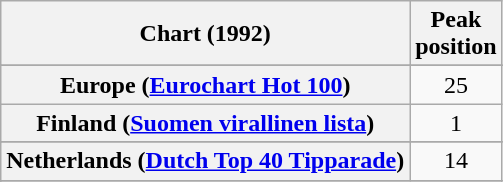<table class="wikitable sortable plainrowheaders" style="text-align:center">
<tr>
<th scope="col">Chart (1992)</th>
<th scope="col">Peak<br>position</th>
</tr>
<tr>
</tr>
<tr>
</tr>
<tr>
</tr>
<tr>
<th scope="row">Europe (<a href='#'>Eurochart Hot 100</a>)</th>
<td>25</td>
</tr>
<tr>
<th scope="row">Finland (<a href='#'>Suomen virallinen lista</a>)</th>
<td>1</td>
</tr>
<tr>
</tr>
<tr>
</tr>
<tr>
<th scope="row">Netherlands (<a href='#'>Dutch Top 40 Tipparade</a>)</th>
<td>14</td>
</tr>
<tr>
</tr>
<tr>
</tr>
<tr>
</tr>
<tr>
</tr>
<tr>
</tr>
<tr>
</tr>
</table>
